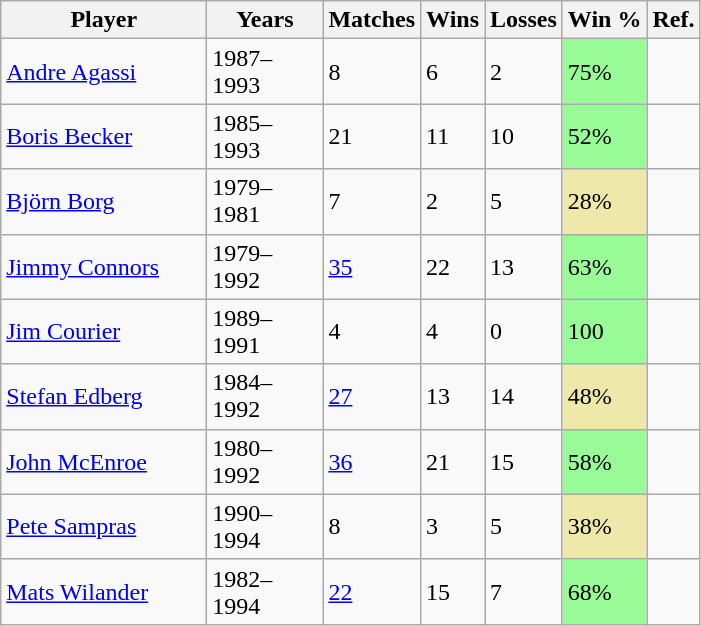<table class="wikitable sortable">
<tr>
<th width=130>Player</th>
<th width=70>Years</th>
<th>Matches</th>
<th>Wins</th>
<th>Losses</th>
<th>Win %</th>
<th>Ref.</th>
</tr>
<tr>
<td> <a href='#'>Andre Agassi</a></td>
<td>1987–1993</td>
<td>8</td>
<td>6</td>
<td>2</td>
<td bgcolor=98fb98>75%</td>
<td></td>
</tr>
<tr>
<td> <a href='#'>Boris Becker</a></td>
<td>1985–1993</td>
<td>21</td>
<td>11</td>
<td>10</td>
<td bgcolor=98fb98>52%</td>
<td></td>
</tr>
<tr>
<td> <a href='#'>Björn Borg</a></td>
<td>1979–1981</td>
<td>7</td>
<td>2</td>
<td>5</td>
<td bgcolor=eee8aa>28%</td>
<td></td>
</tr>
<tr>
<td> <a href='#'>Jimmy Connors</a></td>
<td>1979–1992</td>
<td><a href='#'>35</a></td>
<td>22</td>
<td>13</td>
<td bgcolor=98fb98>63%</td>
<td></td>
</tr>
<tr>
<td> <a href='#'>Jim Courier</a></td>
<td>1989–1991</td>
<td>4</td>
<td>4</td>
<td>0</td>
<td bgcolor=98fb98>100</td>
<td></td>
</tr>
<tr>
<td> <a href='#'>Stefan Edberg</a></td>
<td>1984–1992</td>
<td><a href='#'>27</a></td>
<td>13</td>
<td>14</td>
<td bgcolor=eee8aa>48%</td>
<td></td>
</tr>
<tr>
<td> <a href='#'>John McEnroe</a></td>
<td>1980–1992</td>
<td><a href='#'>36</a></td>
<td>21</td>
<td>15</td>
<td bgcolor=98fb98>58%</td>
<td></td>
</tr>
<tr>
<td> <a href='#'>Pete Sampras</a></td>
<td>1990–1994</td>
<td>8</td>
<td>3</td>
<td>5</td>
<td bgcolor=eee8aa>38%</td>
<td></td>
</tr>
<tr>
<td> <a href='#'>Mats Wilander</a></td>
<td>1982–1994</td>
<td><a href='#'>22</a></td>
<td>15</td>
<td>7</td>
<td bgcolor=98fb98>68%</td>
<td></td>
</tr>
</table>
